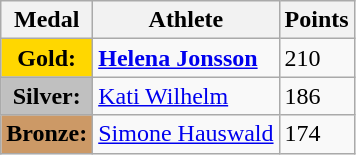<table class="wikitable">
<tr>
<th><strong>Medal</strong></th>
<th><strong>Athlete</strong></th>
<th><strong>Points</strong></th>
</tr>
<tr>
<td style="text-align:center;background-color:gold;"><strong>Gold:</strong></td>
<td> <strong><a href='#'>Helena Jonsson</a></strong></td>
<td>210</td>
</tr>
<tr>
<td style="text-align:center;background-color:silver;"><strong>Silver:</strong></td>
<td> <a href='#'>Kati Wilhelm</a></td>
<td>186</td>
</tr>
<tr>
<td style="text-align:center;background-color:#CC9966;"><strong>Bronze:</strong></td>
<td> <a href='#'>Simone Hauswald</a></td>
<td>174</td>
</tr>
</table>
